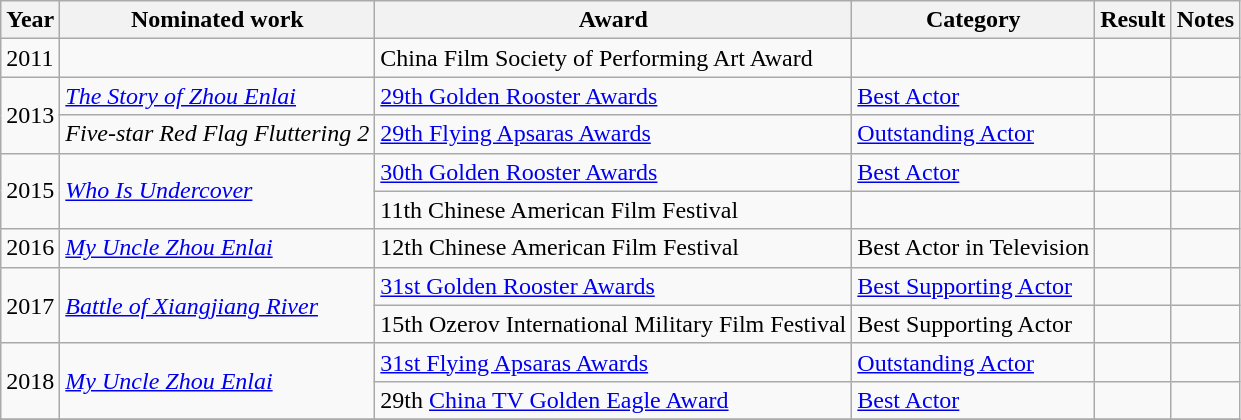<table class="wikitable">
<tr>
<th>Year</th>
<th>Nominated work</th>
<th>Award</th>
<th>Category</th>
<th>Result</th>
<th>Notes</th>
</tr>
<tr>
<td>2011</td>
<td></td>
<td>China Film Society of Performing Art Award</td>
<td></td>
<td></td>
<td></td>
</tr>
<tr>
<td rowspan=2>2013</td>
<td><em><a href='#'>The Story of Zhou Enlai</a></em></td>
<td><a href='#'>29th Golden Rooster Awards</a></td>
<td><a href='#'>Best Actor</a></td>
<td></td>
<td></td>
</tr>
<tr>
<td><em>Five-star Red Flag Fluttering 2</em></td>
<td><a href='#'>29th Flying Apsaras Awards</a></td>
<td><a href='#'>Outstanding Actor</a></td>
<td></td>
<td></td>
</tr>
<tr>
<td rowspan=2>2015</td>
<td rowspan=2><em><a href='#'>Who Is Undercover</a></em></td>
<td><a href='#'>30th Golden Rooster Awards</a></td>
<td><a href='#'>Best Actor</a></td>
<td></td>
<td></td>
</tr>
<tr>
<td>11th Chinese American Film Festival</td>
<td></td>
<td></td>
<td></td>
</tr>
<tr>
<td>2016</td>
<td><em><a href='#'>My Uncle Zhou Enlai</a></em></td>
<td>12th Chinese American Film Festival</td>
<td>Best Actor in Television</td>
<td></td>
<td></td>
</tr>
<tr>
<td rowspan=2>2017</td>
<td rowspan=2><em><a href='#'>Battle of Xiangjiang River</a></em></td>
<td><a href='#'>31st Golden Rooster Awards</a></td>
<td><a href='#'>Best Supporting Actor</a></td>
<td></td>
<td></td>
</tr>
<tr>
<td>15th Ozerov International Military Film Festival</td>
<td>Best Supporting Actor</td>
<td></td>
<td></td>
</tr>
<tr>
<td rowspan=2>2018</td>
<td rowspan=2><em><a href='#'>My Uncle Zhou Enlai</a></em></td>
<td><a href='#'>31st Flying Apsaras Awards</a></td>
<td><a href='#'>Outstanding Actor</a></td>
<td></td>
<td></td>
</tr>
<tr>
<td>29th <a href='#'>China TV Golden Eagle Award</a></td>
<td><a href='#'>Best Actor</a></td>
<td></td>
<td></td>
</tr>
<tr>
</tr>
</table>
